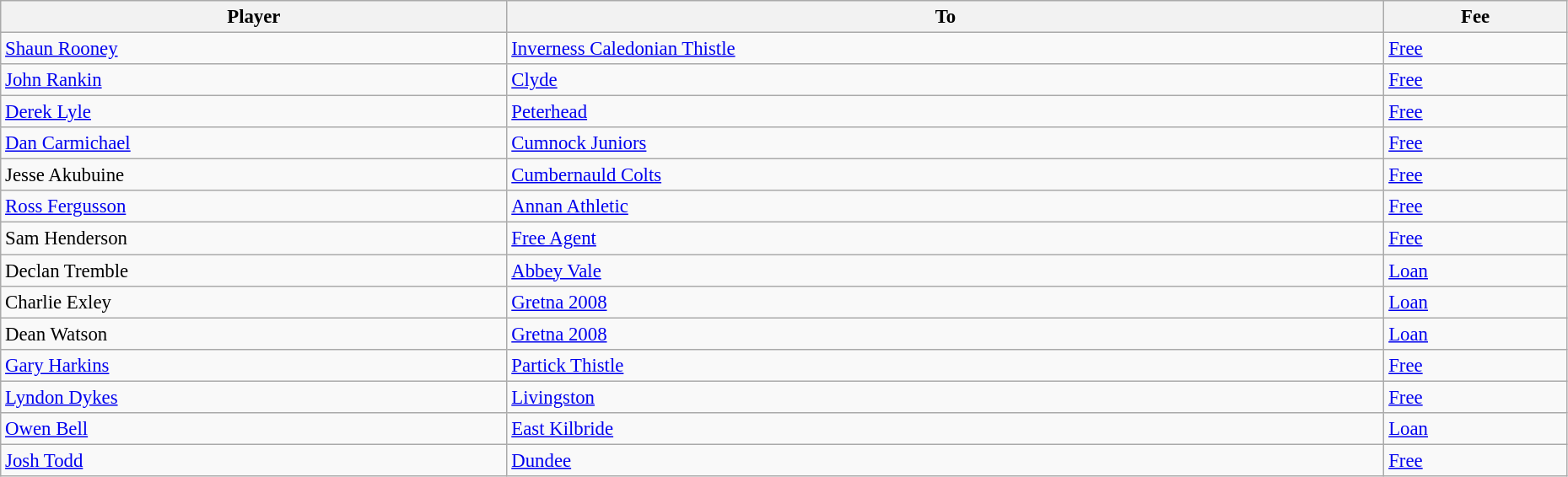<table class="wikitable" style="font-size:95%;width:98%; text-align:left">
<tr>
<th>Player</th>
<th>To</th>
<th>Fee</th>
</tr>
<tr>
<td> <a href='#'>Shaun Rooney</a></td>
<td> <a href='#'>Inverness Caledonian Thistle</a></td>
<td><a href='#'>Free</a></td>
</tr>
<tr>
<td> <a href='#'>John Rankin</a></td>
<td> <a href='#'>Clyde</a></td>
<td><a href='#'>Free</a></td>
</tr>
<tr>
<td> <a href='#'>Derek Lyle</a></td>
<td> <a href='#'>Peterhead</a></td>
<td><a href='#'>Free</a></td>
</tr>
<tr>
<td> <a href='#'>Dan Carmichael</a></td>
<td> <a href='#'>Cumnock Juniors</a></td>
<td><a href='#'>Free</a></td>
</tr>
<tr>
<td> Jesse Akubuine</td>
<td> <a href='#'>Cumbernauld Colts</a></td>
<td><a href='#'>Free</a></td>
</tr>
<tr>
<td> <a href='#'>Ross Fergusson</a></td>
<td> <a href='#'>Annan Athletic</a></td>
<td><a href='#'>Free</a></td>
</tr>
<tr>
<td> Sam Henderson</td>
<td><a href='#'>Free Agent</a></td>
<td><a href='#'>Free</a></td>
</tr>
<tr>
<td> Declan Tremble</td>
<td> <a href='#'>Abbey Vale</a></td>
<td><a href='#'>Loan</a></td>
</tr>
<tr>
<td> Charlie Exley</td>
<td> <a href='#'>Gretna 2008</a></td>
<td><a href='#'>Loan</a></td>
</tr>
<tr>
<td> Dean Watson</td>
<td> <a href='#'>Gretna 2008</a></td>
<td><a href='#'>Loan</a></td>
</tr>
<tr>
<td> <a href='#'>Gary Harkins</a></td>
<td> <a href='#'>Partick Thistle</a></td>
<td><a href='#'>Free</a></td>
</tr>
<tr>
<td> <a href='#'>Lyndon Dykes</a></td>
<td> <a href='#'>Livingston</a></td>
<td><a href='#'>Free</a></td>
</tr>
<tr>
<td> <a href='#'>Owen Bell</a></td>
<td> <a href='#'>East Kilbride</a></td>
<td><a href='#'>Loan</a></td>
</tr>
<tr>
<td> <a href='#'>Josh Todd</a></td>
<td> <a href='#'>Dundee</a></td>
<td><a href='#'>Free</a></td>
</tr>
</table>
